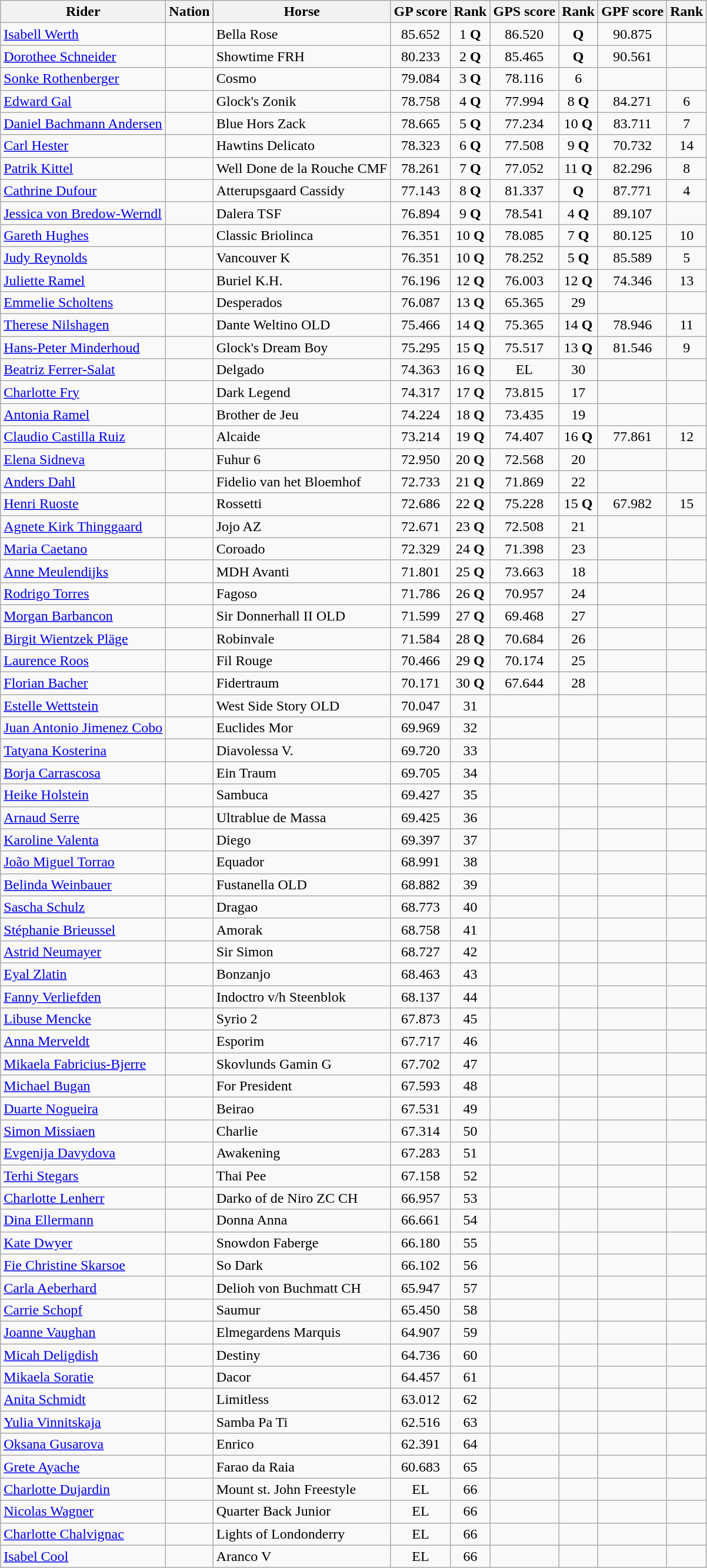<table class="wikitable sortable" style="text-align:center">
<tr>
<th>Rider</th>
<th>Nation</th>
<th>Horse</th>
<th>GP score</th>
<th>Rank</th>
<th>GPS score</th>
<th>Rank</th>
<th>GPF score</th>
<th>Rank</th>
</tr>
<tr>
<td align=left><a href='#'>Isabell Werth</a></td>
<td align=left></td>
<td align=left>Bella Rose</td>
<td>85.652</td>
<td>1 <strong>Q</strong></td>
<td>86.520</td>
<td> <strong>Q</strong></td>
<td>90.875</td>
<td></td>
</tr>
<tr>
<td align=left><a href='#'>Dorothee Schneider</a></td>
<td align=left></td>
<td align=left>Showtime FRH</td>
<td>80.233</td>
<td>2 <strong>Q</strong></td>
<td>85.465</td>
<td> <strong>Q</strong></td>
<td>90.561</td>
<td></td>
</tr>
<tr>
<td align=left><a href='#'>Sonke Rothenberger</a></td>
<td align=left></td>
<td align=left>Cosmo</td>
<td>79.084</td>
<td>3 <strong>Q</strong></td>
<td>78.116</td>
<td>6</td>
<td></td>
<td></td>
</tr>
<tr>
<td align=left><a href='#'>Edward Gal</a></td>
<td align=left></td>
<td align=left>Glock's Zonik</td>
<td>78.758</td>
<td>4 <strong>Q</strong></td>
<td>77.994</td>
<td>8 <strong>Q</strong></td>
<td>84.271</td>
<td>6</td>
</tr>
<tr>
<td align=left><a href='#'>Daniel Bachmann Andersen</a></td>
<td align=left></td>
<td align=left>Blue Hors Zack</td>
<td>78.665</td>
<td>5 <strong>Q</strong></td>
<td>77.234</td>
<td>10 <strong>Q</strong></td>
<td>83.711</td>
<td>7</td>
</tr>
<tr>
<td align=left><a href='#'>Carl Hester</a></td>
<td align=left></td>
<td align=left>Hawtins Delicato</td>
<td>78.323</td>
<td>6 <strong>Q</strong></td>
<td>77.508</td>
<td>9 <strong>Q</strong></td>
<td>70.732</td>
<td>14</td>
</tr>
<tr>
<td align=left><a href='#'>Patrik Kittel</a></td>
<td align=left></td>
<td align=left>Well Done de la Rouche CMF</td>
<td>78.261</td>
<td>7 <strong>Q</strong></td>
<td>77.052</td>
<td>11 <strong>Q</strong></td>
<td>82.296</td>
<td>8</td>
</tr>
<tr>
<td align=left><a href='#'>Cathrine Dufour</a></td>
<td align=left></td>
<td align=left>Atterupsgaard Cassidy</td>
<td>77.143</td>
<td>8 <strong>Q</strong></td>
<td>81.337</td>
<td> <strong>Q</strong></td>
<td>87.771</td>
<td>4</td>
</tr>
<tr>
<td align=left><a href='#'>Jessica von Bredow-Werndl</a></td>
<td align=left></td>
<td align=left>Dalera TSF</td>
<td>76.894</td>
<td>9 <strong>Q</strong></td>
<td>78.541</td>
<td>4 <strong>Q</strong></td>
<td>89.107</td>
<td></td>
</tr>
<tr>
<td align=left><a href='#'>Gareth Hughes</a></td>
<td align=left></td>
<td align=left>Classic Briolinca</td>
<td>76.351</td>
<td>10 <strong>Q</strong></td>
<td>78.085</td>
<td>7 <strong>Q</strong></td>
<td>80.125</td>
<td>10</td>
</tr>
<tr>
<td align=left><a href='#'>Judy Reynolds</a></td>
<td align=left></td>
<td align=left>Vancouver K</td>
<td>76.351</td>
<td>10 <strong>Q</strong></td>
<td>78.252</td>
<td>5 <strong>Q</strong></td>
<td>85.589</td>
<td>5</td>
</tr>
<tr>
<td align=left><a href='#'>Juliette Ramel</a></td>
<td align=left></td>
<td align=left>Buriel K.H.</td>
<td>76.196</td>
<td>12 <strong>Q</strong></td>
<td>76.003</td>
<td>12 <strong>Q</strong></td>
<td>74.346</td>
<td>13</td>
</tr>
<tr>
<td align=left><a href='#'>Emmelie Scholtens</a></td>
<td align=left></td>
<td align=left>Desperados</td>
<td>76.087</td>
<td>13 <strong>Q</strong></td>
<td>65.365</td>
<td>29</td>
<td></td>
<td></td>
</tr>
<tr>
<td align=left><a href='#'>Therese Nilshagen</a></td>
<td align=left></td>
<td align=left>Dante Weltino OLD</td>
<td>75.466</td>
<td>14 <strong>Q</strong></td>
<td>75.365</td>
<td>14 <strong>Q</strong></td>
<td>78.946</td>
<td>11</td>
</tr>
<tr>
<td align=left><a href='#'>Hans-Peter Minderhoud</a></td>
<td align=left></td>
<td align=left>Glock's Dream Boy</td>
<td>75.295</td>
<td>15 <strong>Q</strong></td>
<td>75.517</td>
<td>13 <strong>Q</strong></td>
<td>81.546</td>
<td>9</td>
</tr>
<tr>
<td align=left><a href='#'>Beatriz Ferrer-Salat</a></td>
<td align=left></td>
<td align=left>Delgado</td>
<td>74.363</td>
<td>16 <strong>Q</strong></td>
<td>EL</td>
<td>30</td>
<td></td>
<td></td>
</tr>
<tr>
<td align=left><a href='#'>Charlotte Fry</a></td>
<td align=left></td>
<td align=left>Dark Legend</td>
<td>74.317</td>
<td>17 <strong>Q</strong></td>
<td>73.815</td>
<td>17</td>
<td></td>
<td></td>
</tr>
<tr>
<td align=left><a href='#'>Antonia Ramel</a></td>
<td align=left></td>
<td align=left>Brother de Jeu</td>
<td>74.224</td>
<td>18 <strong>Q</strong></td>
<td>73.435</td>
<td>19</td>
<td></td>
<td></td>
</tr>
<tr>
<td align=left><a href='#'>Claudio Castilla Ruiz</a></td>
<td align=left></td>
<td align=left>Alcaide</td>
<td>73.214</td>
<td>19 <strong>Q</strong></td>
<td>74.407</td>
<td>16 <strong>Q</strong></td>
<td>77.861</td>
<td>12</td>
</tr>
<tr>
<td align=left><a href='#'>Elena Sidneva</a></td>
<td align=left></td>
<td align=left>Fuhur 6</td>
<td>72.950</td>
<td>20 <strong>Q</strong></td>
<td>72.568</td>
<td>20</td>
<td></td>
<td></td>
</tr>
<tr>
<td align=left><a href='#'>Anders Dahl</a></td>
<td align=left></td>
<td align=left>Fidelio van het Bloemhof</td>
<td>72.733</td>
<td>21 <strong>Q</strong></td>
<td>71.869</td>
<td>22</td>
<td></td>
<td></td>
</tr>
<tr>
<td align=left><a href='#'>Henri Ruoste</a></td>
<td align=left></td>
<td align=left>Rossetti</td>
<td>72.686</td>
<td>22 <strong>Q</strong></td>
<td>75.228</td>
<td>15 <strong>Q</strong></td>
<td>67.982</td>
<td>15</td>
</tr>
<tr>
<td align=left><a href='#'>Agnete Kirk Thinggaard</a></td>
<td align=left></td>
<td align=left>Jojo AZ</td>
<td>72.671</td>
<td>23 <strong>Q</strong></td>
<td>72.508</td>
<td>21</td>
<td></td>
<td></td>
</tr>
<tr>
<td align=left><a href='#'>Maria Caetano</a></td>
<td align=left></td>
<td align=left>Coroado</td>
<td>72.329</td>
<td>24 <strong>Q</strong></td>
<td>71.398</td>
<td>23</td>
<td></td>
<td></td>
</tr>
<tr>
<td align=left><a href='#'>Anne Meulendijks</a></td>
<td align=left></td>
<td align=left>MDH Avanti</td>
<td>71.801</td>
<td>25 <strong>Q</strong></td>
<td>73.663</td>
<td>18</td>
<td></td>
<td></td>
</tr>
<tr>
<td align=left><a href='#'>Rodrigo Torres</a></td>
<td align=left></td>
<td align=left>Fagoso</td>
<td>71.786</td>
<td>26 <strong>Q</strong></td>
<td>70.957</td>
<td>24</td>
<td></td>
<td></td>
</tr>
<tr>
<td align=left><a href='#'>Morgan Barbancon</a></td>
<td align=left></td>
<td align=left>Sir Donnerhall II OLD</td>
<td>71.599</td>
<td>27 <strong>Q</strong></td>
<td>69.468</td>
<td>27</td>
<td></td>
<td></td>
</tr>
<tr>
<td align=left><a href='#'>Birgit Wientzek Pläge</a></td>
<td align=left></td>
<td align=left>Robinvale</td>
<td>71.584</td>
<td>28 <strong>Q</strong></td>
<td>70.684</td>
<td>26</td>
<td></td>
<td></td>
</tr>
<tr>
<td align=left><a href='#'>Laurence Roos</a></td>
<td align=left></td>
<td align=left>Fil Rouge</td>
<td>70.466</td>
<td>29 <strong>Q</strong></td>
<td>70.174</td>
<td>25</td>
<td></td>
<td></td>
</tr>
<tr>
<td align=left><a href='#'>Florian Bacher</a></td>
<td align=left></td>
<td align=left>Fidertraum</td>
<td>70.171</td>
<td>30 <strong>Q</strong></td>
<td>67.644</td>
<td>28</td>
<td></td>
<td></td>
</tr>
<tr>
<td align=left><a href='#'>Estelle Wettstein</a></td>
<td align=left></td>
<td align=left>West Side Story OLD</td>
<td>70.047</td>
<td>31</td>
<td></td>
<td></td>
<td></td>
<td></td>
</tr>
<tr>
<td align=left><a href='#'>Juan Antonio Jimenez Cobo</a></td>
<td align=left></td>
<td align=left>Euclides Mor</td>
<td>69.969</td>
<td>32</td>
<td></td>
<td></td>
<td></td>
<td></td>
</tr>
<tr>
<td align=left><a href='#'>Tatyana Kosterina</a></td>
<td align=left></td>
<td align=left>Diavolessa V.</td>
<td>69.720</td>
<td>33</td>
<td></td>
<td></td>
<td></td>
<td></td>
</tr>
<tr>
<td align=left><a href='#'>Borja Carrascosa</a></td>
<td align=left></td>
<td align=left>Ein Traum</td>
<td>69.705</td>
<td>34</td>
<td></td>
<td></td>
<td></td>
<td></td>
</tr>
<tr>
<td align=left><a href='#'>Heike Holstein</a></td>
<td align=left></td>
<td align=left>Sambuca</td>
<td>69.427</td>
<td>35</td>
<td></td>
<td></td>
<td></td>
<td></td>
</tr>
<tr>
<td align=left><a href='#'>Arnaud Serre</a></td>
<td align=left></td>
<td align=left>Ultrablue de Massa</td>
<td>69.425</td>
<td>36</td>
<td></td>
<td></td>
<td></td>
<td></td>
</tr>
<tr>
<td align=left><a href='#'>Karoline Valenta</a></td>
<td align=left></td>
<td align=left>Diego</td>
<td>69.397</td>
<td>37</td>
<td></td>
<td></td>
<td></td>
<td></td>
</tr>
<tr>
<td align=left><a href='#'>João Miguel Torrao</a></td>
<td align=left></td>
<td align=left>Equador</td>
<td>68.991</td>
<td>38</td>
<td></td>
<td></td>
<td></td>
<td></td>
</tr>
<tr>
<td align=left><a href='#'>Belinda Weinbauer</a></td>
<td align=left></td>
<td align=left>Fustanella OLD</td>
<td>68.882</td>
<td>39</td>
<td></td>
<td></td>
<td></td>
<td></td>
</tr>
<tr>
<td align=left><a href='#'>Sascha Schulz</a></td>
<td align=left></td>
<td align=left>Dragao</td>
<td>68.773</td>
<td>40</td>
<td></td>
<td></td>
<td></td>
<td></td>
</tr>
<tr>
<td align=left><a href='#'>Stéphanie Brieussel</a></td>
<td align=left></td>
<td align=left>Amorak</td>
<td>68.758</td>
<td>41</td>
<td></td>
<td></td>
<td></td>
<td></td>
</tr>
<tr>
<td align=left><a href='#'>Astrid Neumayer</a></td>
<td align=left></td>
<td align=left>Sir Simon</td>
<td>68.727</td>
<td>42</td>
<td></td>
<td></td>
<td></td>
<td></td>
</tr>
<tr>
<td align=left><a href='#'>Eyal Zlatin</a></td>
<td align=left></td>
<td align=left>Bonzanjo</td>
<td>68.463</td>
<td>43</td>
<td></td>
<td></td>
<td></td>
<td></td>
</tr>
<tr>
<td align=left><a href='#'>Fanny Verliefden</a></td>
<td align=left></td>
<td align=left>Indoctro v/h Steenblok</td>
<td>68.137</td>
<td>44</td>
<td></td>
<td></td>
<td></td>
<td></td>
</tr>
<tr>
<td align=left><a href='#'>Libuse Mencke</a></td>
<td align=left></td>
<td align=left>Syrio 2</td>
<td>67.873</td>
<td>45</td>
<td></td>
<td></td>
<td></td>
<td></td>
</tr>
<tr>
<td align=left><a href='#'>Anna Merveldt</a></td>
<td align=left></td>
<td align=left>Esporim</td>
<td>67.717</td>
<td>46</td>
<td></td>
<td></td>
<td></td>
<td></td>
</tr>
<tr>
<td align=left><a href='#'>Mikaela Fabricius-Bjerre</a></td>
<td align=left></td>
<td align=left>Skovlunds Gamin G</td>
<td>67.702</td>
<td>47</td>
<td></td>
<td></td>
<td></td>
<td></td>
</tr>
<tr>
<td align=left><a href='#'>Michael Bugan</a></td>
<td align=left></td>
<td align=left>For President</td>
<td>67.593</td>
<td>48</td>
<td></td>
<td></td>
<td></td>
<td></td>
</tr>
<tr>
<td align=left><a href='#'>Duarte Nogueira</a></td>
<td align=left></td>
<td align=left>Beirao</td>
<td>67.531</td>
<td>49</td>
<td></td>
<td></td>
<td></td>
<td></td>
</tr>
<tr>
<td align=left><a href='#'>Simon Missiaen</a></td>
<td align=left></td>
<td align=left>Charlie</td>
<td>67.314</td>
<td>50</td>
<td></td>
<td></td>
<td></td>
<td></td>
</tr>
<tr>
<td align=left><a href='#'>Evgenija Davydova</a></td>
<td align=left></td>
<td align=left>Awakening</td>
<td>67.283</td>
<td>51</td>
<td></td>
<td></td>
<td></td>
<td></td>
</tr>
<tr>
<td align=left><a href='#'>Terhi Stegars</a></td>
<td align=left></td>
<td align=left>Thai Pee</td>
<td>67.158</td>
<td>52</td>
<td></td>
<td></td>
<td></td>
<td></td>
</tr>
<tr>
<td align=left><a href='#'>Charlotte Lenherr</a></td>
<td align=left></td>
<td align=left>Darko of de Niro ZC CH</td>
<td>66.957</td>
<td>53</td>
<td></td>
<td></td>
<td></td>
<td></td>
</tr>
<tr>
<td align=left><a href='#'>Dina Ellermann</a></td>
<td align=left></td>
<td align=left>Donna Anna</td>
<td>66.661</td>
<td>54</td>
<td></td>
<td></td>
<td></td>
<td></td>
</tr>
<tr>
<td align=left><a href='#'>Kate Dwyer</a></td>
<td align=left></td>
<td align=left>Snowdon Faberge</td>
<td>66.180</td>
<td>55</td>
<td></td>
<td></td>
<td></td>
<td></td>
</tr>
<tr>
<td align=left><a href='#'>Fie Christine Skarsoe</a></td>
<td align=left></td>
<td align=left>So Dark</td>
<td>66.102</td>
<td>56</td>
<td></td>
<td></td>
<td></td>
<td></td>
</tr>
<tr>
<td align=left><a href='#'>Carla Aeberhard</a></td>
<td align=left></td>
<td align=left>Delioh von Buchmatt CH</td>
<td>65.947</td>
<td>57</td>
<td></td>
<td></td>
<td></td>
<td></td>
</tr>
<tr>
<td align=left><a href='#'>Carrie Schopf</a></td>
<td align=left></td>
<td align=left>Saumur</td>
<td>65.450</td>
<td>58</td>
<td></td>
<td></td>
<td></td>
<td></td>
</tr>
<tr>
<td align=left><a href='#'>Joanne Vaughan</a></td>
<td align=left></td>
<td align=left>Elmegardens Marquis</td>
<td>64.907</td>
<td>59</td>
<td></td>
<td></td>
<td></td>
<td></td>
</tr>
<tr>
<td align=left><a href='#'>Micah Deligdish</a></td>
<td align=left></td>
<td align=left>Destiny</td>
<td>64.736</td>
<td>60</td>
<td></td>
<td></td>
<td></td>
<td></td>
</tr>
<tr>
<td align=left><a href='#'>Mikaela Soratie</a></td>
<td align=left></td>
<td align=left>Dacor</td>
<td>64.457</td>
<td>61</td>
<td></td>
<td></td>
<td></td>
<td></td>
</tr>
<tr>
<td align=left><a href='#'>Anita Schmidt</a></td>
<td align=left></td>
<td align=left>Limitless</td>
<td>63.012</td>
<td>62</td>
<td></td>
<td></td>
<td></td>
<td></td>
</tr>
<tr>
<td align=left><a href='#'>Yulia Vinnitskaja</a></td>
<td align=left></td>
<td align=left>Samba Pa Ti</td>
<td>62.516</td>
<td>63</td>
<td></td>
<td></td>
<td></td>
<td></td>
</tr>
<tr>
<td align=left><a href='#'>Oksana Gusarova</a></td>
<td align=left></td>
<td align=left>Enrico</td>
<td>62.391</td>
<td>64</td>
<td></td>
<td></td>
<td></td>
<td></td>
</tr>
<tr>
<td align=left><a href='#'>Grete Ayache</a></td>
<td align=left></td>
<td align=left>Farao da Raia</td>
<td>60.683</td>
<td>65</td>
<td></td>
<td></td>
<td></td>
<td></td>
</tr>
<tr>
<td align=left><a href='#'>Charlotte Dujardin</a></td>
<td align=left></td>
<td align=left>Mount st. John Freestyle</td>
<td>EL</td>
<td>66</td>
<td></td>
<td></td>
<td></td>
<td></td>
</tr>
<tr>
<td align=left><a href='#'>Nicolas Wagner</a></td>
<td align=left></td>
<td align=left>Quarter Back Junior</td>
<td>EL</td>
<td>66</td>
<td></td>
<td></td>
<td></td>
<td></td>
</tr>
<tr>
<td align=left><a href='#'>Charlotte Chalvignac</a></td>
<td align=left></td>
<td align=left>Lights of Londonderry</td>
<td>EL</td>
<td>66</td>
<td></td>
<td></td>
<td></td>
<td></td>
</tr>
<tr>
<td align=left><a href='#'>Isabel Cool</a></td>
<td align=left></td>
<td align=left>Aranco V</td>
<td>EL</td>
<td>66</td>
<td></td>
<td></td>
<td></td>
<td></td>
</tr>
</table>
